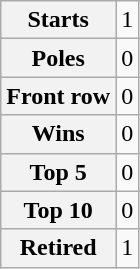<table class="wikitable" style="text-align:center">
<tr>
<th>Starts</th>
<td>1</td>
</tr>
<tr>
<th>Poles</th>
<td>0</td>
</tr>
<tr>
<th>Front row</th>
<td>0</td>
</tr>
<tr>
<th>Wins</th>
<td>0</td>
</tr>
<tr>
<th>Top 5</th>
<td>0</td>
</tr>
<tr>
<th>Top 10</th>
<td>0</td>
</tr>
<tr>
<th>Retired</th>
<td>1</td>
</tr>
</table>
